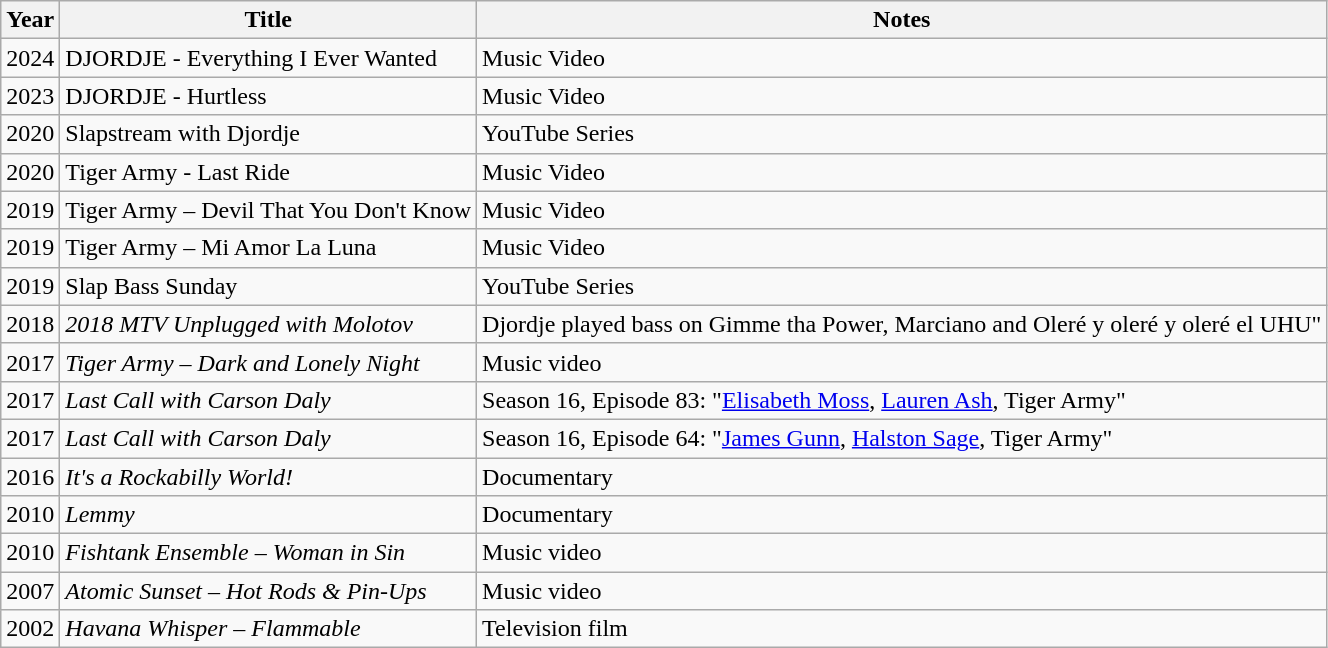<table class="wikitable">
<tr>
<th>Year</th>
<th>Title</th>
<th>Notes</th>
</tr>
<tr>
<td>2024</td>
<td>DJORDJE - Everything I Ever Wanted</td>
<td>Music Video</td>
</tr>
<tr>
<td>2023</td>
<td>DJORDJE - Hurtless</td>
<td>Music Video</td>
</tr>
<tr>
<td>2020</td>
<td>Slapstream with Djordje</td>
<td>YouTube Series</td>
</tr>
<tr>
<td>2020</td>
<td>Tiger Army - Last Ride</td>
<td>Music Video</td>
</tr>
<tr>
<td>2019</td>
<td>Tiger Army – Devil That You Don't Know</td>
<td>Music Video</td>
</tr>
<tr>
<td>2019</td>
<td>Tiger Army – Mi Amor La Luna</td>
<td>Music Video</td>
</tr>
<tr>
<td>2019</td>
<td>Slap Bass Sunday</td>
<td>YouTube Series</td>
</tr>
<tr>
<td>2018</td>
<td><em>2018 MTV Unplugged with Molotov</em></td>
<td>Djordje played bass on Gimme tha Power, Marciano and Oleré y oleré y oleré el UHU"</td>
</tr>
<tr>
<td>2017</td>
<td><em>Tiger Army – Dark and Lonely Night</em></td>
<td>Music video</td>
</tr>
<tr>
<td>2017</td>
<td><em>Last Call with Carson Daly</em></td>
<td>Season 16, Episode 83: "<a href='#'>Elisabeth Moss</a>, <a href='#'>Lauren Ash</a>, Tiger Army"</td>
</tr>
<tr>
<td>2017</td>
<td><em>Last Call with Carson Daly</em></td>
<td>Season 16, Episode 64: "<a href='#'>James Gunn</a>, <a href='#'>Halston Sage</a>, Tiger Army"</td>
</tr>
<tr>
<td>2016</td>
<td><em>It's a Rockabilly World!</em></td>
<td>Documentary</td>
</tr>
<tr>
<td>2010</td>
<td><em>Lemmy</em></td>
<td>Documentary</td>
</tr>
<tr>
<td>2010</td>
<td><em>Fishtank Ensemble – Woman in Sin</em></td>
<td>Music video</td>
</tr>
<tr>
<td>2007</td>
<td><em>Atomic Sunset – Hot Rods & Pin-Ups</em></td>
<td>Music video</td>
</tr>
<tr>
<td>2002</td>
<td><em>Havana Whisper – Flammable</em></td>
<td>Television film</td>
</tr>
</table>
